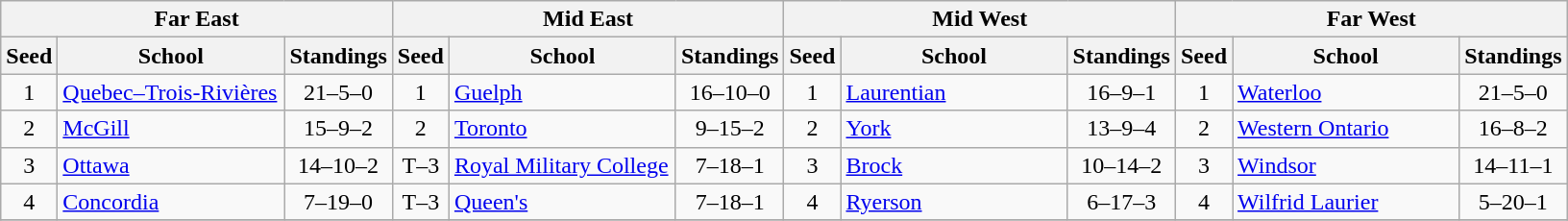<table class="wikitable">
<tr>
<th colspan=3>Far East</th>
<th colspan=3>Mid East</th>
<th colspan=3>Mid West</th>
<th colspan=3>Far West</th>
</tr>
<tr>
<th>Seed</th>
<th style="width:150px">School</th>
<th>Standings</th>
<th>Seed</th>
<th style="width:150px">School</th>
<th>Standings</th>
<th>Seed</th>
<th style="width:150px">School</th>
<th>Standings</th>
<th>Seed</th>
<th style="width:150px">School</th>
<th>Standings</th>
</tr>
<tr>
<td align=center>1</td>
<td><a href='#'>Quebec–Trois-Rivières</a></td>
<td align=center>21–5–0</td>
<td align=center>1</td>
<td><a href='#'>Guelph</a></td>
<td align=center>16–10–0</td>
<td align=center>1</td>
<td><a href='#'>Laurentian</a></td>
<td align=center>16–9–1</td>
<td align=center>1</td>
<td><a href='#'>Waterloo</a></td>
<td align=center>21–5–0</td>
</tr>
<tr>
<td align=center>2</td>
<td><a href='#'>McGill</a></td>
<td align=center>15–9–2</td>
<td align=center>2</td>
<td><a href='#'>Toronto</a></td>
<td align=center>9–15–2</td>
<td align=center>2</td>
<td><a href='#'>York</a></td>
<td align=center>13–9–4</td>
<td align=center>2</td>
<td><a href='#'>Western Ontario</a></td>
<td align=center>16–8–2</td>
</tr>
<tr>
<td align=center>3</td>
<td><a href='#'>Ottawa</a></td>
<td align=center>14–10–2</td>
<td align=center>T–3</td>
<td><a href='#'>Royal Military College</a></td>
<td align=center>7–18–1</td>
<td align=center>3</td>
<td><a href='#'>Brock</a></td>
<td align=center>10–14–2</td>
<td align=center>3</td>
<td><a href='#'>Windsor</a></td>
<td align=center>14–11–1</td>
</tr>
<tr>
<td align=center>4</td>
<td><a href='#'>Concordia</a></td>
<td align=center>7–19–0</td>
<td align=center>T–3</td>
<td><a href='#'>Queen's</a></td>
<td align=center>7–18–1</td>
<td align=center>4</td>
<td><a href='#'>Ryerson</a></td>
<td align=center>6–17–3</td>
<td align=center>4</td>
<td><a href='#'>Wilfrid Laurier</a></td>
<td align=center>5–20–1</td>
</tr>
<tr>
</tr>
</table>
